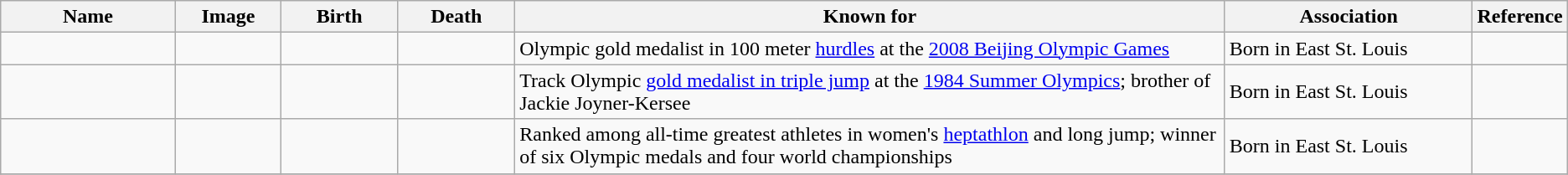<table class="wikitable sortable">
<tr>
<th scope="col" width="140">Name</th>
<th scope="col" width="80" class="unsortable">Image</th>
<th scope="col" width="90">Birth</th>
<th scope="col" width="90">Death</th>
<th scope="col" width="600" class="unsortable">Known for</th>
<th scope="col" width="200" class="unsortable">Association</th>
<th scope="col" width="30" class="unsortable">Reference</th>
</tr>
<tr>
<td></td>
<td></td>
<td align=right></td>
<td align=right></td>
<td>Olympic gold medalist in 100 meter <a href='#'>hurdles</a> at the <a href='#'>2008 Beijing Olympic Games</a></td>
<td>Born in East St. Louis</td>
<td align="center"></td>
</tr>
<tr>
<td></td>
<td></td>
<td align=right></td>
<td align=right></td>
<td>Track Olympic <a href='#'>gold medalist in triple jump</a> at the <a href='#'>1984 Summer Olympics</a>; brother of Jackie Joyner-Kersee</td>
<td>Born in East St. Louis</td>
<td align="center"></td>
</tr>
<tr>
<td></td>
<td></td>
<td align=right></td>
<td align=right></td>
<td>Ranked among all-time greatest athletes in women's <a href='#'>heptathlon</a> and long jump; winner of six Olympic medals and four world championships</td>
<td>Born in East St. Louis</td>
<td align="center"></td>
</tr>
<tr>
</tr>
</table>
